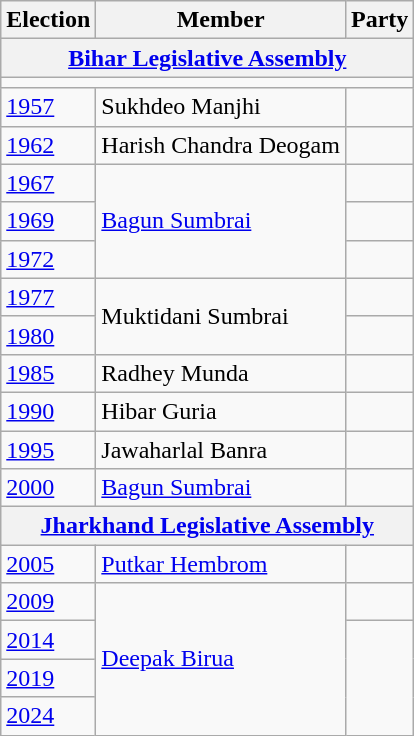<table class="wikitable sortable">
<tr>
<th>Election</th>
<th>Member</th>
<th colspan=2>Party</th>
</tr>
<tr>
<th colspan=4><a href='#'>Bihar Legislative Assembly</a></th>
</tr>
<tr>
<td colspan="4"></td>
</tr>
<tr>
<td><a href='#'>1957</a></td>
<td>Sukhdeo Manjhi</td>
<td></td>
</tr>
<tr>
<td><a href='#'>1962</a></td>
<td>Harish Chandra Deogam</td>
<td></td>
</tr>
<tr>
<td><a href='#'>1967</a></td>
<td rowspan="3"><a href='#'>Bagun Sumbrai</a></td>
<td></td>
</tr>
<tr>
<td><a href='#'>1969</a></td>
</tr>
<tr>
<td><a href='#'>1972</a></td>
<td></td>
</tr>
<tr>
<td><a href='#'>1977</a></td>
<td rowspan="2">Muktidani Sumbrai</td>
</tr>
<tr>
<td><a href='#'>1980</a></td>
<td></td>
</tr>
<tr>
<td><a href='#'>1985</a></td>
<td>Radhey Munda</td>
<td></td>
</tr>
<tr>
<td><a href='#'>1990</a></td>
<td>Hibar Guria</td>
<td></td>
</tr>
<tr>
<td><a href='#'>1995</a></td>
<td>Jawaharlal Banra</td>
<td></td>
</tr>
<tr>
<td><a href='#'>2000</a></td>
<td><a href='#'>Bagun Sumbrai</a></td>
<td></td>
</tr>
<tr>
<th colspan=4><a href='#'>Jharkhand Legislative Assembly</a></th>
</tr>
<tr>
<td><a href='#'>2005</a></td>
<td><a href='#'>Putkar Hembrom</a></td>
<td></td>
</tr>
<tr>
<td><a href='#'>2009</a></td>
<td rowspan="4"><a href='#'>Deepak Birua</a></td>
<td></td>
</tr>
<tr>
<td><a href='#'>2014</a></td>
</tr>
<tr>
<td><a href='#'>2019</a></td>
</tr>
<tr>
<td><a href='#'>2024</a></td>
</tr>
</table>
